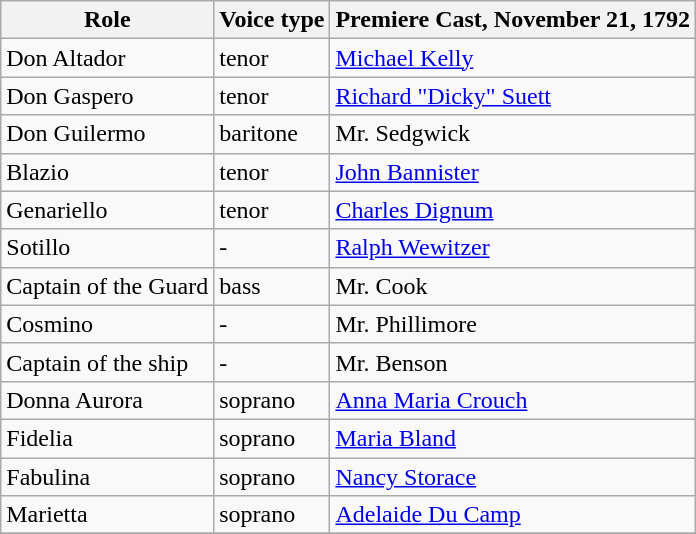<table class="wikitable">
<tr>
<th>Role</th>
<th>Voice type</th>
<th>Premiere Cast, November 21, 1792</th>
</tr>
<tr>
<td>Don Altador</td>
<td>tenor</td>
<td><a href='#'>Michael Kelly</a></td>
</tr>
<tr>
<td>Don Gaspero</td>
<td>tenor</td>
<td><a href='#'>Richard "Dicky" Suett</a></td>
</tr>
<tr>
<td>Don Guilermo</td>
<td>baritone</td>
<td>Mr. Sedgwick</td>
</tr>
<tr>
<td>Blazio</td>
<td>tenor</td>
<td><a href='#'>John Bannister</a></td>
</tr>
<tr>
<td>Genariello</td>
<td>tenor</td>
<td><a href='#'>Charles Dignum</a></td>
</tr>
<tr>
<td>Sotillo</td>
<td>-</td>
<td><a href='#'>Ralph Wewitzer</a></td>
</tr>
<tr>
<td>Captain of the Guard</td>
<td>bass</td>
<td>Mr. Cook</td>
</tr>
<tr>
<td>Cosmino</td>
<td>-</td>
<td>Mr. Phillimore</td>
</tr>
<tr>
<td>Captain of the ship</td>
<td>-</td>
<td>Mr. Benson</td>
</tr>
<tr>
<td>Donna Aurora</td>
<td>soprano</td>
<td><a href='#'>Anna Maria Crouch</a></td>
</tr>
<tr>
<td>Fidelia</td>
<td>soprano</td>
<td><a href='#'>Maria Bland</a></td>
</tr>
<tr>
<td>Fabulina</td>
<td>soprano</td>
<td><a href='#'>Nancy Storace</a></td>
</tr>
<tr>
<td>Marietta</td>
<td>soprano</td>
<td><a href='#'>Adelaide Du Camp</a></td>
</tr>
<tr>
</tr>
</table>
